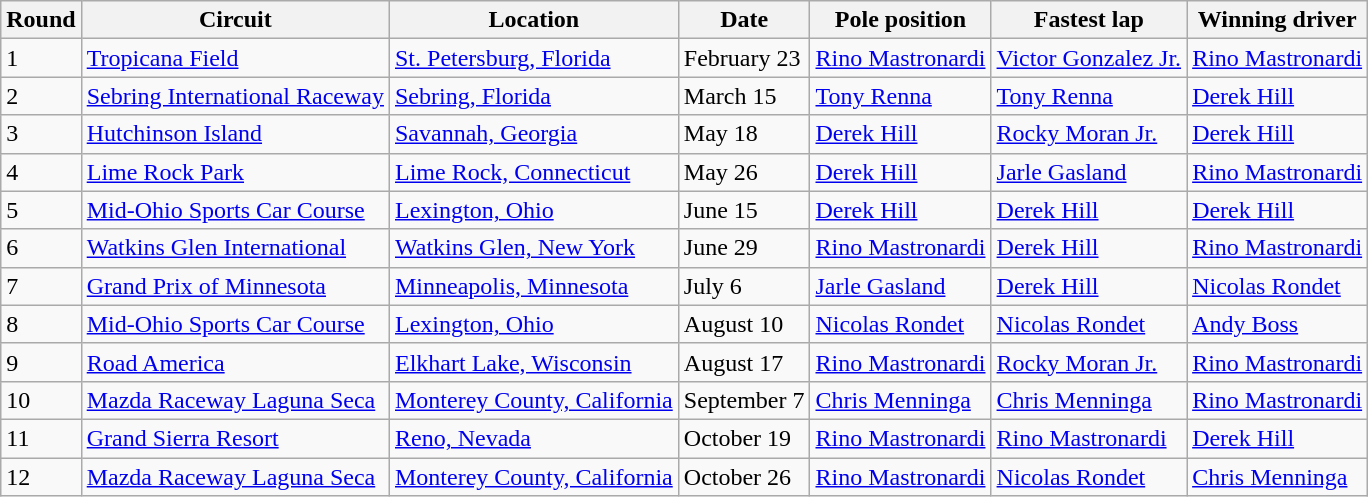<table class="wikitable">
<tr>
<th>Round</th>
<th>Circuit</th>
<th>Location</th>
<th>Date</th>
<th>Pole position</th>
<th>Fastest lap</th>
<th>Winning driver</th>
</tr>
<tr>
<td>1</td>
<td><a href='#'>Tropicana Field</a></td>
<td> <a href='#'>St. Petersburg, Florida</a></td>
<td>February 23</td>
<td> <a href='#'>Rino Mastronardi</a></td>
<td> <a href='#'>Victor Gonzalez Jr.</a></td>
<td> <a href='#'>Rino Mastronardi</a></td>
</tr>
<tr>
<td>2</td>
<td><a href='#'>Sebring International Raceway</a></td>
<td> <a href='#'>Sebring, Florida</a></td>
<td>March 15</td>
<td> <a href='#'>Tony Renna</a></td>
<td> <a href='#'>Tony Renna</a></td>
<td> <a href='#'>Derek Hill</a></td>
</tr>
<tr>
<td>3</td>
<td><a href='#'>Hutchinson Island</a></td>
<td> <a href='#'>Savannah, Georgia</a></td>
<td>May 18</td>
<td> <a href='#'>Derek Hill</a></td>
<td> <a href='#'>Rocky Moran Jr.</a></td>
<td> <a href='#'>Derek Hill</a></td>
</tr>
<tr>
<td>4</td>
<td><a href='#'>Lime Rock Park</a></td>
<td> <a href='#'>Lime Rock, Connecticut</a></td>
<td>May 26</td>
<td> <a href='#'>Derek Hill</a></td>
<td> <a href='#'>Jarle Gasland</a></td>
<td> <a href='#'>Rino Mastronardi</a></td>
</tr>
<tr>
<td>5</td>
<td><a href='#'>Mid-Ohio Sports Car Course</a></td>
<td> <a href='#'>Lexington, Ohio</a></td>
<td>June 15</td>
<td> <a href='#'>Derek Hill</a></td>
<td> <a href='#'>Derek Hill</a></td>
<td> <a href='#'>Derek Hill</a></td>
</tr>
<tr>
<td>6</td>
<td><a href='#'>Watkins Glen International</a></td>
<td> <a href='#'>Watkins Glen, New York</a></td>
<td>June 29</td>
<td> <a href='#'>Rino Mastronardi</a></td>
<td> <a href='#'>Derek Hill</a></td>
<td> <a href='#'>Rino Mastronardi</a></td>
</tr>
<tr>
<td>7</td>
<td><a href='#'>Grand Prix of Minnesota</a></td>
<td> <a href='#'>Minneapolis, Minnesota</a></td>
<td>July 6</td>
<td> <a href='#'>Jarle Gasland</a></td>
<td> <a href='#'>Derek Hill</a></td>
<td> <a href='#'>Nicolas Rondet</a></td>
</tr>
<tr>
<td>8</td>
<td><a href='#'>Mid-Ohio Sports Car Course</a></td>
<td> <a href='#'>Lexington, Ohio</a></td>
<td>August 10</td>
<td> <a href='#'>Nicolas Rondet</a></td>
<td> <a href='#'>Nicolas Rondet</a></td>
<td> <a href='#'>Andy Boss</a></td>
</tr>
<tr>
<td>9</td>
<td><a href='#'>Road America</a></td>
<td> <a href='#'>Elkhart Lake, Wisconsin</a></td>
<td>August 17</td>
<td> <a href='#'>Rino Mastronardi</a></td>
<td> <a href='#'>Rocky Moran Jr.</a></td>
<td> <a href='#'>Rino Mastronardi</a></td>
</tr>
<tr>
<td>10</td>
<td><a href='#'>Mazda Raceway Laguna Seca</a></td>
<td> <a href='#'>Monterey County, California</a></td>
<td>September 7</td>
<td> <a href='#'>Chris Menninga</a></td>
<td> <a href='#'>Chris Menninga</a></td>
<td> <a href='#'>Rino Mastronardi</a></td>
</tr>
<tr>
<td>11</td>
<td><a href='#'>Grand Sierra Resort</a></td>
<td> <a href='#'>Reno, Nevada</a></td>
<td>October 19</td>
<td> <a href='#'>Rino Mastronardi</a></td>
<td> <a href='#'>Rino Mastronardi</a></td>
<td> <a href='#'>Derek Hill</a></td>
</tr>
<tr>
<td>12</td>
<td><a href='#'>Mazda Raceway Laguna Seca</a></td>
<td> <a href='#'>Monterey County, California</a></td>
<td>October 26</td>
<td> <a href='#'>Rino Mastronardi</a></td>
<td> <a href='#'>Nicolas Rondet</a></td>
<td> <a href='#'>Chris Menninga</a></td>
</tr>
</table>
